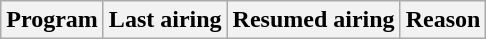<table class="wikitable">
<tr>
<th>Program</th>
<th>Last airing</th>
<th>Resumed airing</th>
<th>Reason</th>
</tr>
</table>
